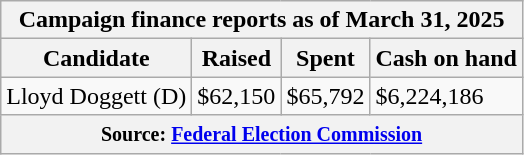<table class="wikitable sortable">
<tr>
<th colspan=4>Campaign finance reports as of March 31, 2025</th>
</tr>
<tr style="text-align:center;">
<th>Candidate</th>
<th>Raised</th>
<th>Spent</th>
<th>Cash on hand</th>
</tr>
<tr>
<td>Lloyd Doggett (D)</td>
<td>$62,150</td>
<td>$65,792</td>
<td>$6,224,186</td>
</tr>
<tr>
<th colspan="4"><small>Source: <a href='#'>Federal Election Commission</a></small></th>
</tr>
</table>
